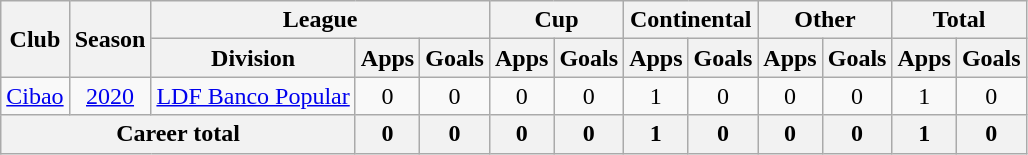<table class="wikitable" style="text-align: center">
<tr>
<th rowspan="2">Club</th>
<th rowspan="2">Season</th>
<th colspan="3">League</th>
<th colspan="2">Cup</th>
<th colspan="2">Continental</th>
<th colspan="2">Other</th>
<th colspan="2">Total</th>
</tr>
<tr>
<th>Division</th>
<th>Apps</th>
<th>Goals</th>
<th>Apps</th>
<th>Goals</th>
<th>Apps</th>
<th>Goals</th>
<th>Apps</th>
<th>Goals</th>
<th>Apps</th>
<th>Goals</th>
</tr>
<tr>
<td><a href='#'>Cibao</a></td>
<td><a href='#'>2020</a></td>
<td><a href='#'>LDF Banco Popular</a></td>
<td>0</td>
<td>0</td>
<td>0</td>
<td>0</td>
<td>1</td>
<td>0</td>
<td>0</td>
<td>0</td>
<td>1</td>
<td>0</td>
</tr>
<tr>
<th colspan="3"><strong>Career total</strong></th>
<th>0</th>
<th>0</th>
<th>0</th>
<th>0</th>
<th>1</th>
<th>0</th>
<th>0</th>
<th>0</th>
<th>1</th>
<th>0</th>
</tr>
</table>
